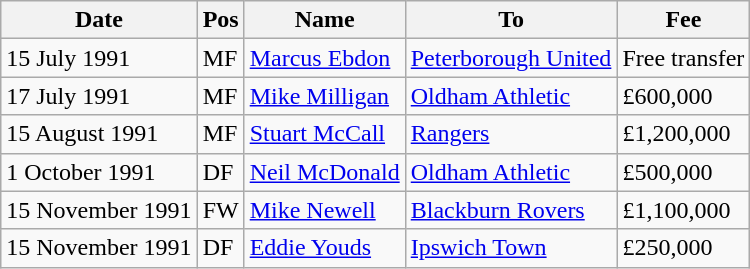<table class="wikitable">
<tr>
<th>Date</th>
<th>Pos</th>
<th>Name</th>
<th>To</th>
<th>Fee</th>
</tr>
<tr>
<td>15 July 1991</td>
<td>MF</td>
<td><a href='#'>Marcus Ebdon</a></td>
<td><a href='#'>Peterborough United</a></td>
<td>Free transfer</td>
</tr>
<tr>
<td>17 July 1991</td>
<td>MF</td>
<td><a href='#'>Mike Milligan</a></td>
<td><a href='#'>Oldham Athletic</a></td>
<td>£600,000</td>
</tr>
<tr>
<td>15 August 1991</td>
<td>MF</td>
<td><a href='#'>Stuart McCall</a></td>
<td><a href='#'>Rangers</a></td>
<td>£1,200,000</td>
</tr>
<tr>
<td>1 October 1991</td>
<td>DF</td>
<td><a href='#'>Neil McDonald</a></td>
<td><a href='#'>Oldham Athletic</a></td>
<td>£500,000</td>
</tr>
<tr>
<td>15 November 1991</td>
<td>FW</td>
<td><a href='#'>Mike Newell</a></td>
<td><a href='#'>Blackburn Rovers</a></td>
<td>£1,100,000</td>
</tr>
<tr>
<td>15 November 1991</td>
<td>DF</td>
<td><a href='#'>Eddie Youds</a></td>
<td><a href='#'>Ipswich Town</a></td>
<td>£250,000</td>
</tr>
</table>
